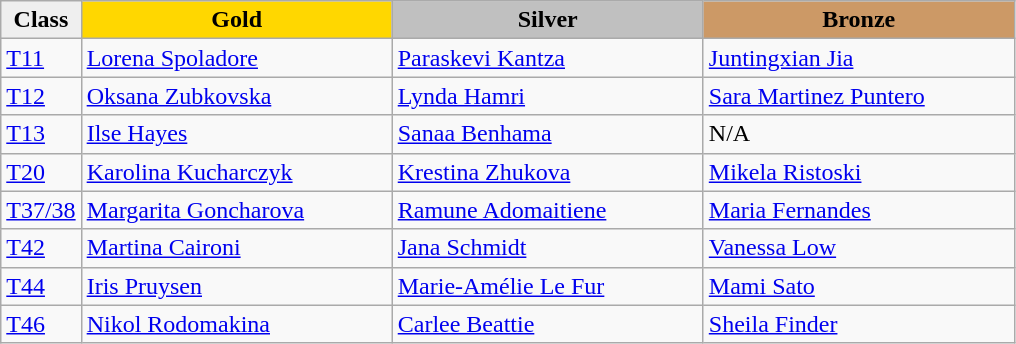<table class="wikitable" style="text-align:left">
<tr align="center">
<td bgcolor=efefef><strong>Class</strong></td>
<td width=200 bgcolor=gold><strong>Gold</strong></td>
<td width=200 bgcolor=silver><strong>Silver</strong></td>
<td width=200 bgcolor=CC9966><strong>Bronze</strong></td>
</tr>
<tr>
<td><a href='#'>T11</a></td>
<td><a href='#'>Lorena Spoladore</a><br></td>
<td><a href='#'>Paraskevi Kantza</a><br></td>
<td><a href='#'>Juntingxian Jia</a><br></td>
</tr>
<tr>
<td><a href='#'>T12</a></td>
<td><a href='#'>Oksana Zubkovska</a><br></td>
<td><a href='#'>Lynda Hamri</a><br></td>
<td><a href='#'>Sara Martinez Puntero</a><br></td>
</tr>
<tr>
<td><a href='#'>T13</a></td>
<td><a href='#'>Ilse Hayes</a><br></td>
<td><a href='#'>Sanaa Benhama</a><br></td>
<td>N/A</td>
</tr>
<tr>
<td><a href='#'>T20</a></td>
<td><a href='#'>Karolina Kucharczyk</a><br></td>
<td><a href='#'>Krestina Zhukova</a><br></td>
<td><a href='#'>Mikela Ristoski</a><br></td>
</tr>
<tr>
<td><a href='#'>T37/38</a></td>
<td><a href='#'>Margarita Goncharova</a><br></td>
<td><a href='#'>Ramune Adomaitiene</a><br></td>
<td><a href='#'>Maria Fernandes</a><br></td>
</tr>
<tr>
<td><a href='#'>T42</a></td>
<td><a href='#'>Martina Caironi</a><br></td>
<td><a href='#'>Jana Schmidt</a><br></td>
<td><a href='#'>Vanessa Low</a><br></td>
</tr>
<tr>
<td><a href='#'>T44</a></td>
<td><a href='#'>Iris Pruysen</a><br></td>
<td><a href='#'>Marie-Amélie Le Fur</a><br></td>
<td><a href='#'>Mami Sato</a><br></td>
</tr>
<tr>
<td><a href='#'>T46</a></td>
<td><a href='#'>Nikol Rodomakina</a><br></td>
<td><a href='#'>Carlee Beattie</a><br></td>
<td><a href='#'>Sheila Finder</a><br></td>
</tr>
</table>
